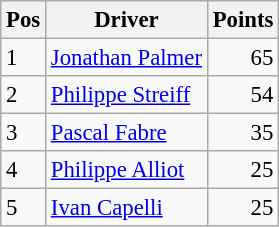<table class="wikitable" style="font-size: 95%;">
<tr>
<th>Pos</th>
<th>Driver</th>
<th>Points</th>
</tr>
<tr>
<td>1</td>
<td> <a href='#'>Jonathan Palmer</a></td>
<td align="right">65</td>
</tr>
<tr>
<td>2</td>
<td> <a href='#'>Philippe Streiff</a></td>
<td align="right">54</td>
</tr>
<tr>
<td>3</td>
<td> <a href='#'>Pascal Fabre</a></td>
<td align="right">35</td>
</tr>
<tr>
<td>4</td>
<td> <a href='#'>Philippe Alliot</a></td>
<td align="right">25</td>
</tr>
<tr>
<td>5</td>
<td> <a href='#'>Ivan Capelli</a></td>
<td align="right">25</td>
</tr>
</table>
